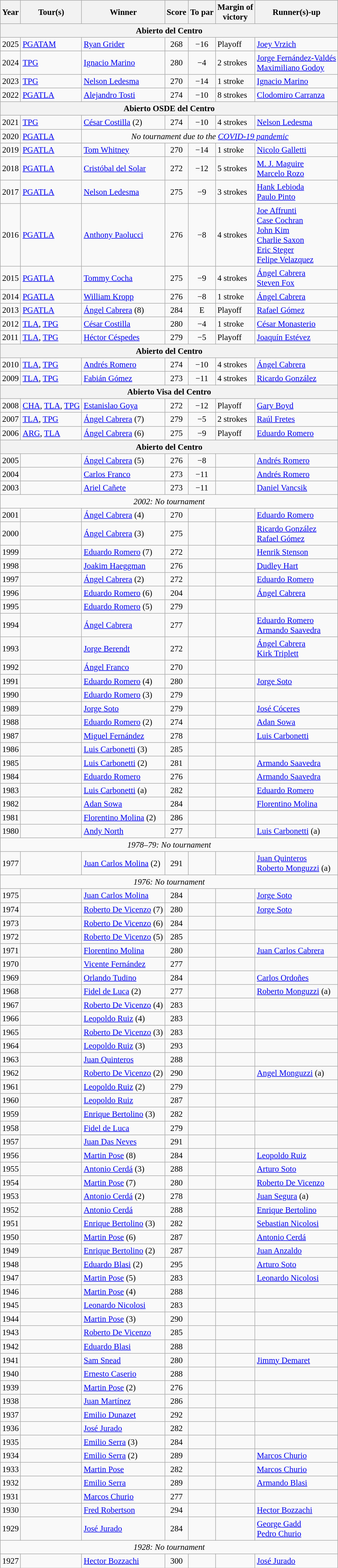<table class="wikitable" style="font-size:95%">
<tr>
<th>Year</th>
<th>Tour(s)</th>
<th>Winner</th>
<th>Score</th>
<th>To par</th>
<th>Margin of<br>victory</th>
<th>Runner(s)-up</th>
</tr>
<tr>
<th colspan=7>Abierto del Centro</th>
</tr>
<tr>
<td>2025</td>
<td><a href='#'>PGATAM</a></td>
<td> <a href='#'>Ryan Grider</a></td>
<td align=center>268</td>
<td align=center>−16</td>
<td>Playoff</td>
<td> <a href='#'>Joey Vrzich</a></td>
</tr>
<tr>
<td>2024</td>
<td><a href='#'>TPG</a></td>
<td> <a href='#'>Ignacio Marino</a></td>
<td align=center>280</td>
<td align=center>−4</td>
<td>2 strokes</td>
<td> <a href='#'>Jorge Fernández-Valdés</a><br> <a href='#'>Maximiliano Godoy</a></td>
</tr>
<tr>
<td>2023</td>
<td><a href='#'>TPG</a></td>
<td> <a href='#'>Nelson Ledesma</a></td>
<td align=center>270</td>
<td align=center>−14</td>
<td>1 stroke</td>
<td> <a href='#'>Ignacio Marino</a></td>
</tr>
<tr>
<td>2022</td>
<td><a href='#'>PGATLA</a></td>
<td> <a href='#'>Alejandro Tosti</a></td>
<td align=center>274</td>
<td align=center>−10</td>
<td>8 strokes</td>
<td> <a href='#'>Clodomiro Carranza</a></td>
</tr>
<tr>
<th colspan=7>Abierto OSDE del Centro</th>
</tr>
<tr>
<td>2021</td>
<td><a href='#'>TPG</a></td>
<td> <a href='#'>César Costilla</a> (2)</td>
<td align=center>274</td>
<td align=center>−10</td>
<td>4 strokes</td>
<td> <a href='#'>Nelson Ledesma</a></td>
</tr>
<tr>
<td>2020</td>
<td><a href='#'>PGATLA</a></td>
<td colspan=5 align=center><em>No tournament due to the <a href='#'>COVID-19 pandemic</a></em></td>
</tr>
<tr>
<td>2019</td>
<td><a href='#'>PGATLA</a></td>
<td> <a href='#'>Tom Whitney</a></td>
<td align=center>270</td>
<td align=center>−14</td>
<td>1 stroke</td>
<td> <a href='#'>Nicolo Galletti</a></td>
</tr>
<tr>
<td>2018</td>
<td><a href='#'>PGATLA</a></td>
<td> <a href='#'>Cristóbal del Solar</a></td>
<td align=center>272</td>
<td align=center>−12</td>
<td>5 strokes</td>
<td> <a href='#'>M. J. Maguire</a><br> <a href='#'>Marcelo Rozo</a></td>
</tr>
<tr>
<td>2017</td>
<td><a href='#'>PGATLA</a></td>
<td> <a href='#'>Nelson Ledesma</a></td>
<td align=center>275</td>
<td align=center>−9</td>
<td>3 strokes</td>
<td> <a href='#'>Hank Lebioda</a><br> <a href='#'>Paulo Pinto</a></td>
</tr>
<tr>
<td>2016</td>
<td><a href='#'>PGATLA</a></td>
<td> <a href='#'>Anthony Paolucci</a></td>
<td align=center>276</td>
<td align=center>−8</td>
<td>4 strokes</td>
<td> <a href='#'>Joe Affrunti</a><br> <a href='#'>Case Cochran</a><br> <a href='#'>John Kim</a><br> <a href='#'>Charlie Saxon</a><br> <a href='#'>Eric Steger</a><br> <a href='#'>Felipe Velazquez</a></td>
</tr>
<tr>
<td>2015</td>
<td><a href='#'>PGATLA</a></td>
<td> <a href='#'>Tommy Cocha</a></td>
<td align=center>275</td>
<td align=center>−9</td>
<td>4 strokes</td>
<td> <a href='#'>Ángel Cabrera</a><br> <a href='#'>Steven Fox</a></td>
</tr>
<tr>
<td>2014</td>
<td><a href='#'>PGATLA</a></td>
<td> <a href='#'>William Kropp</a></td>
<td align=center>276</td>
<td align=center>−8</td>
<td>1 stroke</td>
<td> <a href='#'>Ángel Cabrera</a></td>
</tr>
<tr>
<td>2013</td>
<td><a href='#'>PGATLA</a></td>
<td> <a href='#'>Ángel Cabrera</a> (8)</td>
<td align=center>284</td>
<td align=center>E</td>
<td>Playoff</td>
<td> <a href='#'>Rafael Gómez</a></td>
</tr>
<tr>
<td>2012</td>
<td><a href='#'>TLA</a>, <a href='#'>TPG</a></td>
<td> <a href='#'>César Costilla</a></td>
<td align=center>280</td>
<td align=center>−4</td>
<td>1 stroke</td>
<td> <a href='#'>César Monasterio</a></td>
</tr>
<tr>
<td>2011</td>
<td><a href='#'>TLA</a>, <a href='#'>TPG</a></td>
<td> <a href='#'>Héctor Céspedes</a></td>
<td align=center>279</td>
<td align=center>−5</td>
<td>Playoff</td>
<td> <a href='#'>Joaquín Estévez</a></td>
</tr>
<tr>
<th colspan=7>Abierto del Centro</th>
</tr>
<tr>
<td>2010</td>
<td><a href='#'>TLA</a>, <a href='#'>TPG</a></td>
<td> <a href='#'>Andrés Romero</a></td>
<td align=center>274</td>
<td align=center>−10</td>
<td>4 strokes</td>
<td> <a href='#'>Ángel Cabrera</a></td>
</tr>
<tr>
<td>2009</td>
<td><a href='#'>TLA</a>, <a href='#'>TPG</a></td>
<td> <a href='#'>Fabián Gómez</a></td>
<td align=center>273</td>
<td align=center>−11</td>
<td>4 strokes</td>
<td> <a href='#'>Ricardo González</a></td>
</tr>
<tr>
<th colspan=7>Abierto Visa del Centro</th>
</tr>
<tr>
<td>2008</td>
<td><a href='#'>CHA</a>, <a href='#'>TLA</a>, <a href='#'>TPG</a></td>
<td> <a href='#'>Estanislao Goya</a></td>
<td align=center>272</td>
<td align=center>−12</td>
<td>Playoff</td>
<td> <a href='#'>Gary Boyd</a></td>
</tr>
<tr>
<td>2007</td>
<td><a href='#'>TLA</a>, <a href='#'>TPG</a></td>
<td> <a href='#'>Ángel Cabrera</a> (7)</td>
<td align=center>279</td>
<td align=center>−5</td>
<td>2 strokes</td>
<td> <a href='#'>Raúl Fretes</a></td>
</tr>
<tr>
<td>2006</td>
<td><a href='#'>ARG</a>, <a href='#'>TLA</a></td>
<td> <a href='#'>Ángel Cabrera</a> (6)</td>
<td align=center>275</td>
<td align=center>−9</td>
<td>Playoff</td>
<td> <a href='#'>Eduardo Romero</a></td>
</tr>
<tr>
<th colspan=7>Abierto del Centro</th>
</tr>
<tr>
<td>2005</td>
<td></td>
<td> <a href='#'>Ángel Cabrera</a> (5)</td>
<td align=center>276</td>
<td align=center>−8</td>
<td></td>
<td> <a href='#'>Andrés Romero</a></td>
</tr>
<tr>
<td>2004</td>
<td></td>
<td> <a href='#'>Carlos Franco</a></td>
<td align=center>273</td>
<td align=center>−11</td>
<td></td>
<td> <a href='#'>Andrés Romero</a></td>
</tr>
<tr>
<td>2003</td>
<td></td>
<td> <a href='#'>Ariel Cañete</a></td>
<td align=center>273</td>
<td align=center>−11</td>
<td></td>
<td> <a href='#'>Daniel Vancsik</a></td>
</tr>
<tr>
<td colspan=7 align=center><em>2002: No tournament</em></td>
</tr>
<tr>
<td>2001</td>
<td></td>
<td> <a href='#'>Ángel Cabrera</a> (4)</td>
<td align=center>270</td>
<td align=center></td>
<td></td>
<td> <a href='#'>Eduardo Romero</a></td>
</tr>
<tr>
<td>2000</td>
<td></td>
<td> <a href='#'>Ángel Cabrera</a> (3)</td>
<td align=center>275</td>
<td align=center></td>
<td></td>
<td> <a href='#'>Ricardo González</a><br> <a href='#'>Rafael Gómez</a></td>
</tr>
<tr>
<td>1999</td>
<td></td>
<td> <a href='#'>Eduardo Romero</a> (7)</td>
<td align=center>272</td>
<td align=center></td>
<td></td>
<td> <a href='#'>Henrik Stenson</a></td>
</tr>
<tr>
<td>1998</td>
<td></td>
<td> <a href='#'>Joakim Haeggman</a></td>
<td align=center>276</td>
<td align=center></td>
<td></td>
<td> <a href='#'>Dudley Hart</a></td>
</tr>
<tr>
<td>1997</td>
<td></td>
<td> <a href='#'>Ángel Cabrera</a> (2)</td>
<td align=center>272</td>
<td align=center></td>
<td></td>
<td> <a href='#'>Eduardo Romero</a></td>
</tr>
<tr>
<td>1996</td>
<td></td>
<td> <a href='#'>Eduardo Romero</a> (6)</td>
<td align=center>204</td>
<td align=center></td>
<td></td>
<td> <a href='#'>Ángel Cabrera</a></td>
</tr>
<tr>
<td>1995</td>
<td></td>
<td> <a href='#'>Eduardo Romero</a> (5)</td>
<td align=center>279</td>
<td align=center></td>
<td></td>
<td></td>
</tr>
<tr>
<td>1994</td>
<td></td>
<td> <a href='#'>Ángel Cabrera</a></td>
<td align=center>277</td>
<td align=center></td>
<td></td>
<td> <a href='#'>Eduardo Romero</a><br> <a href='#'>Armando Saavedra</a></td>
</tr>
<tr>
<td>1993</td>
<td></td>
<td> <a href='#'>Jorge Berendt</a></td>
<td align=center>272</td>
<td align=center></td>
<td></td>
<td> <a href='#'>Ángel Cabrera</a><br> <a href='#'>Kirk Triplett</a></td>
</tr>
<tr>
<td>1992</td>
<td></td>
<td> <a href='#'>Ángel Franco</a></td>
<td align=center>270</td>
<td align=center></td>
<td></td>
<td></td>
</tr>
<tr>
<td>1991</td>
<td></td>
<td> <a href='#'>Eduardo Romero</a> (4)</td>
<td align=center>280</td>
<td align=center></td>
<td></td>
<td> <a href='#'>Jorge Soto</a></td>
</tr>
<tr>
<td>1990</td>
<td></td>
<td> <a href='#'>Eduardo Romero</a> (3)</td>
<td align=center>279</td>
<td align=center></td>
<td></td>
<td></td>
</tr>
<tr>
<td>1989</td>
<td></td>
<td> <a href='#'>Jorge Soto</a></td>
<td align=center>279</td>
<td align=center></td>
<td></td>
<td> <a href='#'>José Cóceres</a></td>
</tr>
<tr>
<td>1988</td>
<td></td>
<td> <a href='#'>Eduardo Romero</a> (2)</td>
<td align=center>274</td>
<td align=center></td>
<td></td>
<td> <a href='#'>Adan Sowa</a></td>
</tr>
<tr>
<td>1987</td>
<td></td>
<td> <a href='#'>Miguel Fernández</a></td>
<td align=center>278</td>
<td align=center></td>
<td></td>
<td> <a href='#'>Luis Carbonetti</a></td>
</tr>
<tr>
<td>1986</td>
<td></td>
<td> <a href='#'>Luis Carbonetti</a> (3)</td>
<td align=center>285</td>
<td align=center></td>
<td></td>
<td></td>
</tr>
<tr>
<td>1985</td>
<td></td>
<td> <a href='#'>Luis Carbonetti</a> (2)</td>
<td align=center>281</td>
<td align=center></td>
<td></td>
<td> <a href='#'>Armando Saavedra</a></td>
</tr>
<tr>
<td>1984</td>
<td></td>
<td> <a href='#'>Eduardo Romero</a></td>
<td align=center>276</td>
<td align=center></td>
<td></td>
<td> <a href='#'>Armando Saavedra</a></td>
</tr>
<tr>
<td>1983</td>
<td></td>
<td> <a href='#'>Luis Carbonetti</a> (a)</td>
<td align=center>282</td>
<td align=center></td>
<td></td>
<td> <a href='#'>Eduardo Romero</a></td>
</tr>
<tr>
<td>1982</td>
<td></td>
<td> <a href='#'>Adan Sowa</a></td>
<td align=center>284</td>
<td align=center></td>
<td></td>
<td> <a href='#'>Florentino Molina</a></td>
</tr>
<tr>
<td>1981</td>
<td></td>
<td> <a href='#'>Florentino Molina</a> (2)</td>
<td align=center>286</td>
<td align=center></td>
<td></td>
<td></td>
</tr>
<tr>
<td>1980</td>
<td></td>
<td> <a href='#'>Andy North</a></td>
<td align=center>277</td>
<td align=center></td>
<td></td>
<td> <a href='#'>Luis Carbonetti</a> (a)</td>
</tr>
<tr>
<td colspan=7 align=center><em>1978–79: No tournament</em></td>
</tr>
<tr>
<td>1977</td>
<td></td>
<td> <a href='#'>Juan Carlos Molina</a> (2)</td>
<td align=center>291</td>
<td align=center></td>
<td></td>
<td> <a href='#'>Juan Quinteros</a><br> <a href='#'>Roberto Monguzzi</a> (a)</td>
</tr>
<tr>
<td colspan=7 align=center><em>1976: No tournament</em></td>
</tr>
<tr>
<td>1975</td>
<td></td>
<td> <a href='#'>Juan Carlos Molina</a></td>
<td align=center>284</td>
<td align=center></td>
<td></td>
<td> <a href='#'>Jorge Soto</a></td>
</tr>
<tr>
<td>1974</td>
<td></td>
<td> <a href='#'>Roberto De Vicenzo</a> (7)</td>
<td align=center>280</td>
<td align=center></td>
<td></td>
<td> <a href='#'>Jorge Soto</a></td>
</tr>
<tr>
<td>1973</td>
<td></td>
<td> <a href='#'>Roberto De Vicenzo</a> (6)</td>
<td align=center>284</td>
<td align=center></td>
<td></td>
<td></td>
</tr>
<tr>
<td>1972</td>
<td></td>
<td> <a href='#'>Roberto De Vicenzo</a> (5)</td>
<td align=center>285</td>
<td align=center></td>
<td></td>
<td></td>
</tr>
<tr>
<td>1971</td>
<td></td>
<td> <a href='#'>Florentino Molina</a></td>
<td align=center>280</td>
<td align=center></td>
<td></td>
<td> <a href='#'>Juan Carlos Cabrera</a></td>
</tr>
<tr>
<td>1970</td>
<td></td>
<td> <a href='#'>Vicente Fernández</a></td>
<td align=center>277</td>
<td align=center></td>
<td></td>
<td></td>
</tr>
<tr>
<td>1969</td>
<td></td>
<td> <a href='#'>Orlando Tudino</a></td>
<td align=center>284</td>
<td align=center></td>
<td></td>
<td> <a href='#'>Carlos Ordoñes</a></td>
</tr>
<tr>
<td>1968</td>
<td></td>
<td> <a href='#'>Fidel de Luca</a> (2)</td>
<td align=center>277</td>
<td align=center></td>
<td></td>
<td> <a href='#'>Roberto Monguzzi</a> (a)</td>
</tr>
<tr>
<td>1967</td>
<td></td>
<td> <a href='#'>Roberto De Vicenzo</a> (4)</td>
<td align=center>283</td>
<td align=center></td>
<td></td>
<td></td>
</tr>
<tr>
<td>1966</td>
<td></td>
<td> <a href='#'>Leopoldo Ruiz</a> (4)</td>
<td align=center>283</td>
<td align=center></td>
<td></td>
<td></td>
</tr>
<tr>
<td>1965</td>
<td></td>
<td> <a href='#'>Roberto De Vicenzo</a> (3)</td>
<td align=center>283</td>
<td align=center></td>
<td></td>
<td></td>
</tr>
<tr>
<td>1964</td>
<td></td>
<td> <a href='#'>Leopoldo Ruiz</a> (3)</td>
<td align=center>293</td>
<td align=center></td>
<td></td>
<td></td>
</tr>
<tr>
<td>1963</td>
<td></td>
<td> <a href='#'>Juan Quinteros</a></td>
<td align=center>288</td>
<td align=center></td>
<td></td>
<td></td>
</tr>
<tr>
<td>1962</td>
<td></td>
<td> <a href='#'>Roberto De Vicenzo</a> (2)</td>
<td align=center>290</td>
<td align=center></td>
<td></td>
<td> <a href='#'>Angel Monguzzi</a> (a)</td>
</tr>
<tr>
<td>1961</td>
<td></td>
<td> <a href='#'>Leopoldo Ruiz</a> (2)</td>
<td align=center>279</td>
<td align=center></td>
<td></td>
<td></td>
</tr>
<tr>
<td>1960</td>
<td></td>
<td> <a href='#'>Leopoldo Ruiz</a></td>
<td align=center>287</td>
<td align=center></td>
<td></td>
<td></td>
</tr>
<tr>
<td>1959</td>
<td></td>
<td> <a href='#'>Enrique Bertolino</a> (3)</td>
<td align=center>282</td>
<td align=center></td>
<td></td>
<td></td>
</tr>
<tr>
<td>1958</td>
<td></td>
<td> <a href='#'>Fidel de Luca</a></td>
<td align=center>279</td>
<td align=center></td>
<td></td>
<td></td>
</tr>
<tr>
<td>1957</td>
<td></td>
<td> <a href='#'>Juan Das Neves</a></td>
<td align=center>291</td>
<td align=center></td>
<td></td>
<td></td>
</tr>
<tr>
<td>1956</td>
<td></td>
<td> <a href='#'>Martin Pose</a> (8)</td>
<td align=center>284</td>
<td align=center></td>
<td></td>
<td> <a href='#'>Leopoldo Ruiz</a></td>
</tr>
<tr>
<td>1955</td>
<td></td>
<td> <a href='#'>Antonio Cerdá</a> (3)</td>
<td align=center>288</td>
<td align=center></td>
<td></td>
<td> <a href='#'>Arturo Soto</a></td>
</tr>
<tr>
<td>1954</td>
<td></td>
<td> <a href='#'>Martin Pose</a> (7)</td>
<td align=center>280</td>
<td align=center></td>
<td></td>
<td> <a href='#'>Roberto De Vicenzo</a></td>
</tr>
<tr>
<td>1953</td>
<td></td>
<td> <a href='#'>Antonio Cerdá</a> (2)</td>
<td align=center>278</td>
<td align=center></td>
<td></td>
<td> <a href='#'>Juan Segura</a> (a)</td>
</tr>
<tr>
<td>1952</td>
<td></td>
<td> <a href='#'>Antonio Cerdá</a></td>
<td align=center>288</td>
<td align=center></td>
<td></td>
<td> <a href='#'>Enrique Bertolino</a></td>
</tr>
<tr>
<td>1951</td>
<td></td>
<td> <a href='#'>Enrique Bertolino</a> (3)</td>
<td align=center>282</td>
<td align=center></td>
<td></td>
<td> <a href='#'>Sebastian Nicolosi</a></td>
</tr>
<tr>
<td>1950</td>
<td></td>
<td> <a href='#'>Martin Pose</a> (6)</td>
<td align=center>287</td>
<td align=center></td>
<td></td>
<td> <a href='#'>Antonio Cerdá</a></td>
</tr>
<tr>
<td>1949</td>
<td></td>
<td> <a href='#'>Enrique Bertolino</a> (2)</td>
<td align=center>287</td>
<td align=center></td>
<td></td>
<td> <a href='#'>Juan Anzaldo</a></td>
</tr>
<tr>
<td>1948</td>
<td></td>
<td> <a href='#'>Eduardo Blasi</a> (2)</td>
<td align=center>295</td>
<td align=center></td>
<td></td>
<td> <a href='#'>Arturo Soto</a></td>
</tr>
<tr>
<td>1947</td>
<td></td>
<td> <a href='#'>Martin Pose</a> (5)</td>
<td align=center>283</td>
<td align=center></td>
<td></td>
<td> <a href='#'>Leonardo Nicolosi</a></td>
</tr>
<tr>
<td>1946</td>
<td></td>
<td> <a href='#'>Martin Pose</a> (4)</td>
<td align=center>288</td>
<td align=center></td>
<td></td>
<td></td>
</tr>
<tr>
<td>1945</td>
<td></td>
<td> <a href='#'>Leonardo Nicolosi</a></td>
<td align=center>283</td>
<td align=center></td>
<td></td>
<td></td>
</tr>
<tr>
<td>1944</td>
<td></td>
<td> <a href='#'>Martin Pose</a> (3)</td>
<td align=center>290</td>
<td align=center></td>
<td></td>
<td></td>
</tr>
<tr>
<td>1943</td>
<td></td>
<td> <a href='#'>Roberto De Vicenzo</a></td>
<td align=center>285</td>
<td align=center></td>
<td></td>
<td></td>
</tr>
<tr>
<td>1942</td>
<td></td>
<td> <a href='#'>Eduardo Blasi</a></td>
<td align=center>288</td>
<td align=center></td>
<td></td>
<td></td>
</tr>
<tr>
<td>1941</td>
<td></td>
<td> <a href='#'>Sam Snead</a></td>
<td align=center>280</td>
<td align=center></td>
<td></td>
<td> <a href='#'>Jimmy Demaret</a></td>
</tr>
<tr>
<td>1940</td>
<td></td>
<td> <a href='#'>Ernesto Caserio</a></td>
<td align=center>288</td>
<td align=center></td>
<td></td>
<td></td>
</tr>
<tr>
<td>1939</td>
<td></td>
<td> <a href='#'>Martin Pose</a> (2)</td>
<td align=center>276</td>
<td align=center></td>
<td></td>
<td></td>
</tr>
<tr>
<td>1938</td>
<td></td>
<td> <a href='#'>Juan Martínez</a></td>
<td align=center>286</td>
<td align=center></td>
<td></td>
<td></td>
</tr>
<tr>
<td>1937</td>
<td></td>
<td> <a href='#'>Emilio Dunazet</a></td>
<td align=center>292</td>
<td align=center></td>
<td></td>
<td></td>
</tr>
<tr>
<td>1936</td>
<td></td>
<td> <a href='#'>José Jurado</a></td>
<td align=center>282</td>
<td align=center></td>
<td></td>
<td></td>
</tr>
<tr>
<td>1935</td>
<td></td>
<td> <a href='#'>Emilio Serra</a> (3)</td>
<td align=center>284</td>
<td align=center></td>
<td></td>
<td></td>
</tr>
<tr>
<td>1934</td>
<td></td>
<td> <a href='#'>Emilio Serra</a> (2)</td>
<td align=center>289</td>
<td align=center></td>
<td></td>
<td> <a href='#'>Marcos Churio</a></td>
</tr>
<tr>
<td>1933</td>
<td></td>
<td> <a href='#'>Martin Pose</a></td>
<td align=center>282</td>
<td align=center></td>
<td></td>
<td> <a href='#'>Marcos Churio</a></td>
</tr>
<tr>
<td>1932</td>
<td></td>
<td> <a href='#'>Emilio Serra</a></td>
<td align=center>289</td>
<td align=center></td>
<td></td>
<td> <a href='#'>Armando Blasi</a></td>
</tr>
<tr>
<td>1931</td>
<td></td>
<td> <a href='#'>Marcos Churio</a></td>
<td align=center>277</td>
<td align=center></td>
<td></td>
<td></td>
</tr>
<tr>
<td>1930</td>
<td></td>
<td> <a href='#'>Fred Robertson</a></td>
<td align=center>294</td>
<td align=center></td>
<td></td>
<td> <a href='#'>Hector Bozzachi</a></td>
</tr>
<tr>
<td>1929</td>
<td></td>
<td> <a href='#'>José Jurado</a></td>
<td align=center>284</td>
<td align=center></td>
<td></td>
<td> <a href='#'>George Gadd</a><br> <a href='#'>Pedro Churio</a></td>
</tr>
<tr>
<td colspan=7 align=center><em>1928: No tournament</em></td>
</tr>
<tr>
<td>1927</td>
<td></td>
<td> <a href='#'>Hector Bozzachi</a></td>
<td align=center>300</td>
<td align=center></td>
<td></td>
<td> <a href='#'>José Jurado</a></td>
</tr>
</table>
